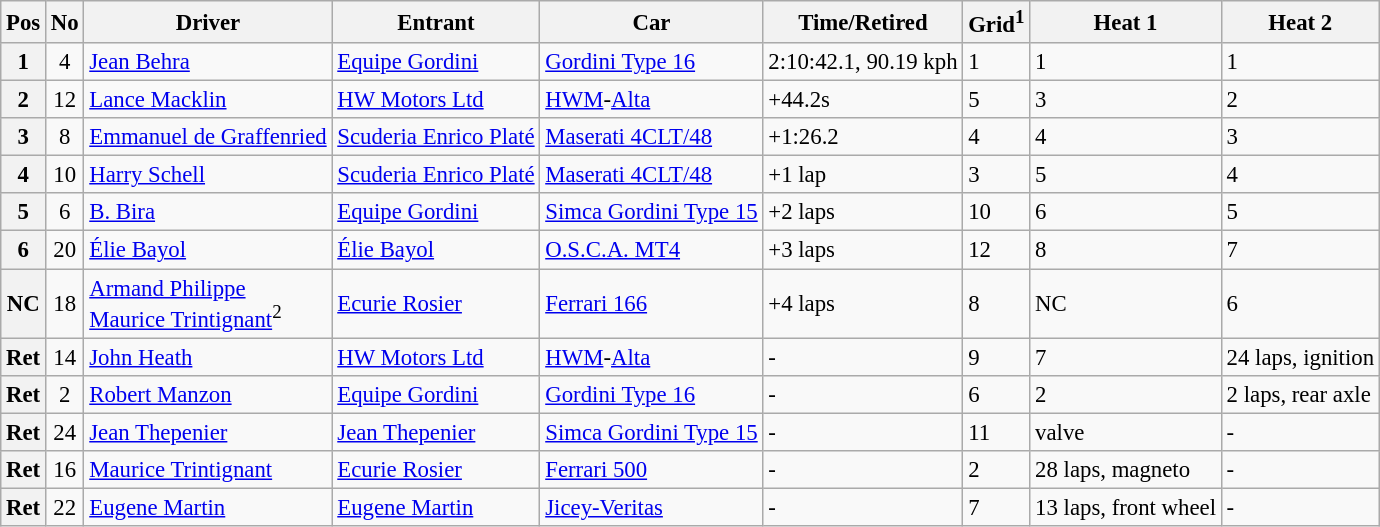<table class="wikitable" style="font-size: 95%;">
<tr>
<th>Pos</th>
<th>No</th>
<th>Driver</th>
<th>Entrant</th>
<th>Car</th>
<th>Time/Retired</th>
<th>Grid<sup>1</sup></th>
<th>Heat 1</th>
<th>Heat 2</th>
</tr>
<tr>
<th>1</th>
<td align="center">4</td>
<td> <a href='#'>Jean Behra</a></td>
<td><a href='#'>Equipe Gordini</a></td>
<td><a href='#'>Gordini Type 16</a></td>
<td>2:10:42.1, 90.19 kph</td>
<td>1</td>
<td>1</td>
<td>1</td>
</tr>
<tr>
<th>2</th>
<td align="center">12</td>
<td> <a href='#'>Lance Macklin</a></td>
<td><a href='#'>HW Motors Ltd</a></td>
<td><a href='#'>HWM</a>-<a href='#'>Alta</a></td>
<td>+44.2s</td>
<td>5</td>
<td>3</td>
<td>2</td>
</tr>
<tr>
<th>3</th>
<td align="center">8</td>
<td> <a href='#'>Emmanuel de Graffenried</a></td>
<td><a href='#'>Scuderia Enrico Platé</a></td>
<td><a href='#'>Maserati 4CLT/48</a></td>
<td>+1:26.2</td>
<td>4</td>
<td>4</td>
<td>3</td>
</tr>
<tr>
<th>4</th>
<td align="center">10</td>
<td> <a href='#'>Harry Schell</a></td>
<td><a href='#'>Scuderia Enrico Platé</a></td>
<td><a href='#'>Maserati 4CLT/48</a></td>
<td>+1 lap</td>
<td>3</td>
<td>5</td>
<td>4</td>
</tr>
<tr>
<th>5</th>
<td align="center">6</td>
<td> <a href='#'>B. Bira</a></td>
<td><a href='#'>Equipe Gordini</a></td>
<td><a href='#'>Simca Gordini Type 15</a></td>
<td>+2 laps</td>
<td>10</td>
<td>6</td>
<td>5</td>
</tr>
<tr>
<th>6</th>
<td align="center">20</td>
<td> <a href='#'>Élie Bayol</a></td>
<td><a href='#'>Élie Bayol</a></td>
<td><a href='#'>O.S.C.A. MT4</a></td>
<td>+3 laps</td>
<td>12</td>
<td>8</td>
<td>7</td>
</tr>
<tr>
<th>NC</th>
<td align="center">18</td>
<td> <a href='#'>Armand Philippe</a><br> <a href='#'>Maurice Trintignant</a><sup>2</sup></td>
<td><a href='#'>Ecurie Rosier</a></td>
<td><a href='#'>Ferrari 166</a></td>
<td>+4 laps</td>
<td>8</td>
<td>NC</td>
<td>6</td>
</tr>
<tr>
<th>Ret</th>
<td align="center">14</td>
<td> <a href='#'>John Heath</a></td>
<td><a href='#'>HW Motors Ltd</a></td>
<td><a href='#'>HWM</a>-<a href='#'>Alta</a></td>
<td>-</td>
<td>9</td>
<td>7</td>
<td>24 laps, ignition</td>
</tr>
<tr>
<th>Ret</th>
<td align="center">2</td>
<td> <a href='#'>Robert Manzon</a></td>
<td><a href='#'>Equipe Gordini</a></td>
<td><a href='#'>Gordini Type 16</a></td>
<td>-</td>
<td>6</td>
<td>2</td>
<td>2 laps, rear axle</td>
</tr>
<tr>
<th>Ret</th>
<td align="center">24</td>
<td> <a href='#'>Jean Thepenier</a></td>
<td><a href='#'>Jean Thepenier</a></td>
<td><a href='#'>Simca Gordini Type 15</a></td>
<td>-</td>
<td>11</td>
<td>valve</td>
<td>-</td>
</tr>
<tr>
<th>Ret</th>
<td align="center">16</td>
<td> <a href='#'>Maurice Trintignant</a></td>
<td><a href='#'>Ecurie Rosier</a></td>
<td><a href='#'>Ferrari 500</a></td>
<td>-</td>
<td>2</td>
<td>28 laps, magneto</td>
<td>-</td>
</tr>
<tr>
<th>Ret</th>
<td align="center">22</td>
<td> <a href='#'>Eugene Martin</a></td>
<td><a href='#'>Eugene Martin</a></td>
<td><a href='#'>Jicey-Veritas</a></td>
<td>-</td>
<td>7</td>
<td>13 laps, front wheel</td>
<td>-</td>
</tr>
</table>
